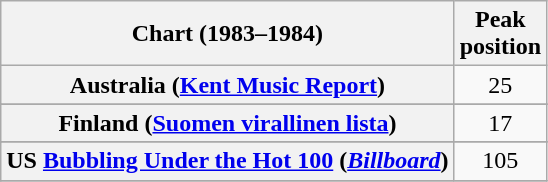<table class="wikitable sortable plainrowheaders" style="text-align:center">
<tr>
<th>Chart (1983–1984)</th>
<th>Peak<br>position</th>
</tr>
<tr>
<th scope="row">Australia (<a href='#'>Kent Music Report</a>)</th>
<td>25</td>
</tr>
<tr>
</tr>
<tr>
<th scope="row">Finland (<a href='#'>Suomen virallinen lista</a>)</th>
<td>17</td>
</tr>
<tr>
</tr>
<tr>
</tr>
<tr>
<th scope="row">US <a href='#'>Bubbling Under the Hot 100</a> (<em><a href='#'>Billboard</a></em>)</th>
<td>105</td>
</tr>
<tr>
</tr>
</table>
